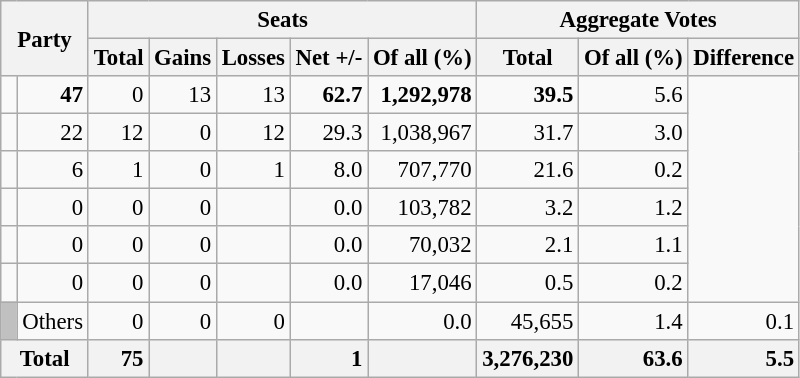<table class="wikitable sortable" style="text-align:right; font-size:95%;">
<tr>
<th colspan="2" rowspan="2">Party</th>
<th colspan="5">Seats</th>
<th colspan="3">Aggregate Votes</th>
</tr>
<tr>
<th>Total</th>
<th>Gains</th>
<th>Losses</th>
<th>Net +/-</th>
<th>Of all (%)</th>
<th>Total</th>
<th>Of all (%)</th>
<th>Difference</th>
</tr>
<tr>
<td></td>
<td><strong>47</strong></td>
<td>0</td>
<td>13</td>
<td>13</td>
<td><strong>62.7</strong></td>
<td><strong>1,292,978</strong></td>
<td><strong>39.5</strong></td>
<td>5.6</td>
</tr>
<tr>
<td></td>
<td>22</td>
<td>12</td>
<td>0</td>
<td>12</td>
<td>29.3</td>
<td>1,038,967</td>
<td>31.7</td>
<td>3.0</td>
</tr>
<tr>
<td></td>
<td>6</td>
<td>1</td>
<td>0</td>
<td>1</td>
<td>8.0</td>
<td>707,770</td>
<td>21.6</td>
<td>0.2</td>
</tr>
<tr>
<td></td>
<td>0</td>
<td>0</td>
<td>0</td>
<td></td>
<td>0.0</td>
<td>103,782</td>
<td>3.2</td>
<td>1.2</td>
</tr>
<tr>
<td></td>
<td>0</td>
<td>0</td>
<td>0</td>
<td></td>
<td>0.0</td>
<td>70,032</td>
<td>2.1</td>
<td>1.1</td>
</tr>
<tr>
<td></td>
<td>0</td>
<td>0</td>
<td>0</td>
<td></td>
<td>0.0</td>
<td>17,046</td>
<td>0.5</td>
<td>0.2</td>
</tr>
<tr>
<td style="background:silver;"> </td>
<td align=left>Others</td>
<td>0</td>
<td>0</td>
<td>0</td>
<td></td>
<td>0.0</td>
<td>45,655</td>
<td>1.4</td>
<td>0.1</td>
</tr>
<tr class="sortbottom">
<th colspan="2" style="background:#f2f2f2"><strong>Total</strong></th>
<td style="background:#f2f2f2;"><strong>75</strong></td>
<td style="background:#f2f2f2;"></td>
<td style="background:#f2f2f2;"></td>
<td style="background:#f2f2f2;"><strong>1</strong></td>
<td style="background:#f2f2f2;"></td>
<td style="background:#f2f2f2;"><strong>3,276,230</strong></td>
<td style="background:#f2f2f2;"><strong>63.6</strong></td>
<td style="background:#f2f2f2;"><strong>5.5</strong></td>
</tr>
</table>
